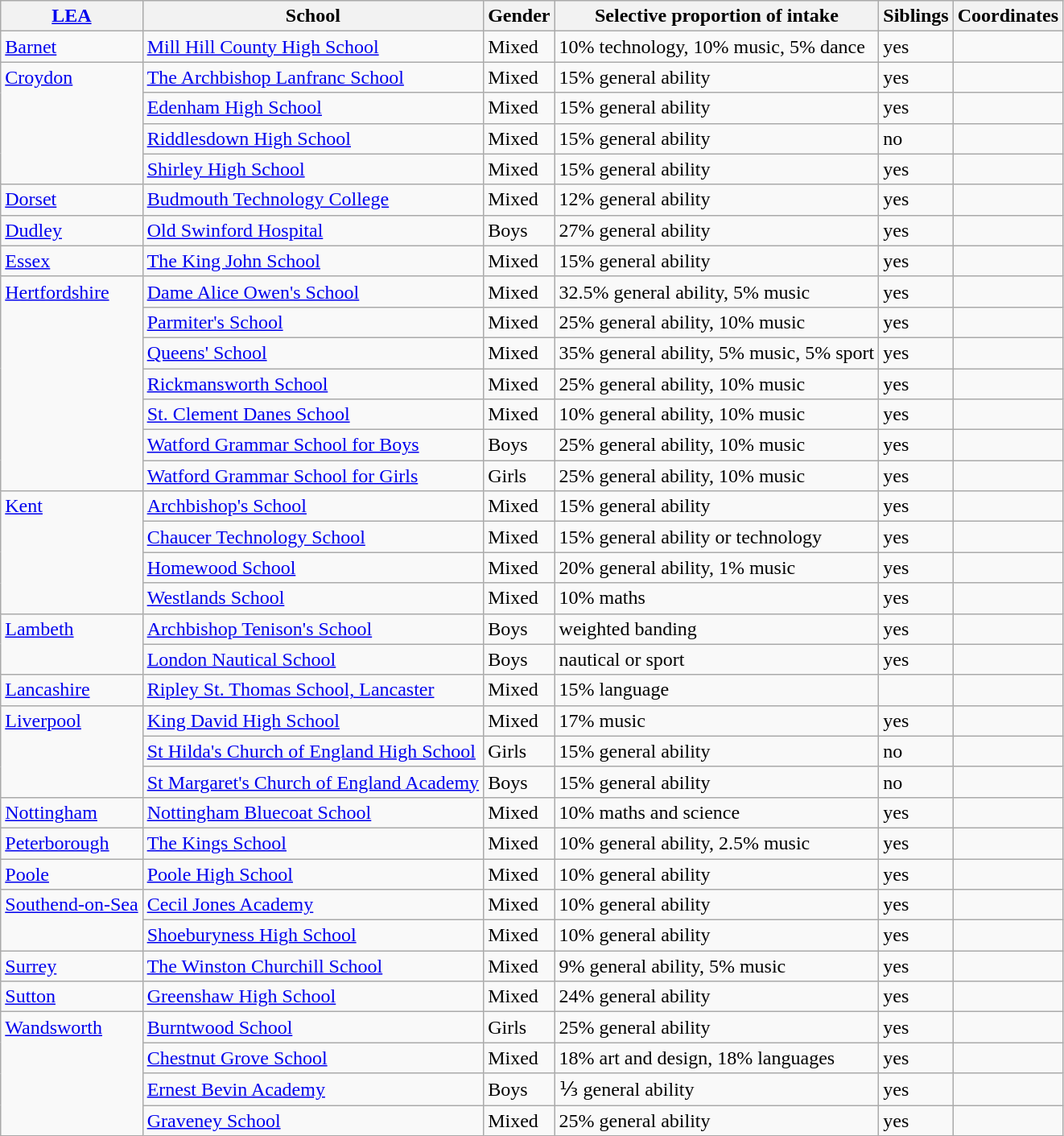<table class="wikitable">
<tr>
<th><a href='#'>LEA</a></th>
<th>School</th>
<th>Gender</th>
<th>Selective proportion of intake</th>
<th>Siblings</th>
<th>Coordinates</th>
</tr>
<tr>
<td valign="top"><a href='#'>Barnet</a></td>
<td><a href='#'>Mill Hill County High School</a></td>
<td>Mixed</td>
<td>10% technology, 10% music, 5% dance</td>
<td>yes</td>
<td></td>
</tr>
<tr>
<td rowspan=4 valign="top"><a href='#'>Croydon</a></td>
<td><a href='#'>The Archbishop Lanfranc School</a></td>
<td>Mixed</td>
<td>15% general ability</td>
<td>yes</td>
<td></td>
</tr>
<tr>
<td><a href='#'>Edenham High School</a></td>
<td>Mixed</td>
<td>15% general ability</td>
<td>yes</td>
<td></td>
</tr>
<tr>
<td><a href='#'>Riddlesdown High School</a></td>
<td>Mixed</td>
<td>15% general ability</td>
<td>no</td>
<td></td>
</tr>
<tr>
<td><a href='#'>Shirley High School</a></td>
<td>Mixed</td>
<td>15% general ability</td>
<td>yes</td>
<td></td>
</tr>
<tr>
<td valign="top"><a href='#'>Dorset</a></td>
<td><a href='#'>Budmouth Technology College</a></td>
<td>Mixed</td>
<td>12% general ability</td>
<td>yes</td>
<td></td>
</tr>
<tr>
<td valign="top"><a href='#'>Dudley</a></td>
<td><a href='#'>Old Swinford Hospital</a></td>
<td>Boys</td>
<td>27% general ability</td>
<td>yes</td>
<td></td>
</tr>
<tr>
<td valign="top"><a href='#'>Essex</a></td>
<td><a href='#'>The King John School</a></td>
<td>Mixed</td>
<td>15% general ability</td>
<td>yes</td>
<td></td>
</tr>
<tr>
<td rowspan=7 valign="top"><a href='#'>Hertfordshire</a></td>
<td><a href='#'>Dame Alice Owen's School</a></td>
<td>Mixed</td>
<td>32.5% general ability, 5% music</td>
<td>yes</td>
<td></td>
</tr>
<tr>
<td><a href='#'>Parmiter's School</a></td>
<td>Mixed</td>
<td>25% general ability, 10% music</td>
<td>yes</td>
<td></td>
</tr>
<tr>
<td><a href='#'>Queens' School</a></td>
<td>Mixed</td>
<td>35% general ability, 5% music, 5% sport</td>
<td>yes</td>
<td></td>
</tr>
<tr>
<td><a href='#'>Rickmansworth School</a></td>
<td>Mixed</td>
<td>25% general ability, 10% music</td>
<td>yes</td>
<td></td>
</tr>
<tr>
<td><a href='#'>St. Clement Danes School</a></td>
<td>Mixed</td>
<td>10% general ability, 10% music</td>
<td>yes</td>
<td></td>
</tr>
<tr>
<td><a href='#'>Watford Grammar School for Boys</a></td>
<td>Boys</td>
<td>25% general ability, 10% music</td>
<td>yes</td>
<td></td>
</tr>
<tr>
<td><a href='#'>Watford Grammar School for Girls</a></td>
<td>Girls</td>
<td>25% general ability, 10% music</td>
<td>yes</td>
<td></td>
</tr>
<tr>
<td rowspan=4 valign="top"><a href='#'>Kent</a></td>
<td><a href='#'>Archbishop's School</a></td>
<td>Mixed</td>
<td>15% general ability</td>
<td>yes</td>
<td></td>
</tr>
<tr>
<td><a href='#'>Chaucer Technology School</a></td>
<td>Mixed</td>
<td>15% general ability or technology</td>
<td>yes</td>
<td></td>
</tr>
<tr>
<td><a href='#'>Homewood School</a></td>
<td>Mixed</td>
<td>20% general ability, 1% music</td>
<td>yes</td>
<td></td>
</tr>
<tr>
<td><a href='#'>Westlands School</a></td>
<td>Mixed</td>
<td>10% maths</td>
<td>yes</td>
<td></td>
</tr>
<tr>
<td rowspan=2 valign="top"><a href='#'>Lambeth</a></td>
<td><a href='#'>Archbishop Tenison's School</a></td>
<td>Boys</td>
<td>weighted banding</td>
<td>yes</td>
<td></td>
</tr>
<tr>
<td><a href='#'>London Nautical School</a></td>
<td>Boys</td>
<td>nautical or sport</td>
<td>yes</td>
<td></td>
</tr>
<tr>
<td valign="top"><a href='#'>Lancashire</a></td>
<td><a href='#'>Ripley St. Thomas School, Lancaster</a></td>
<td>Mixed</td>
<td>15% language</td>
<td></td>
<td></td>
</tr>
<tr>
<td rowspan=3 valign="top"><a href='#'>Liverpool</a></td>
<td><a href='#'>King David High School</a></td>
<td>Mixed</td>
<td>17% music</td>
<td>yes</td>
<td></td>
</tr>
<tr>
<td><a href='#'>St Hilda's Church of England High School</a></td>
<td>Girls</td>
<td>15% general ability</td>
<td>no</td>
<td></td>
</tr>
<tr>
<td><a href='#'>St Margaret's Church of England Academy</a></td>
<td>Boys</td>
<td>15% general ability</td>
<td>no</td>
<td></td>
</tr>
<tr>
<td valign="top"><a href='#'>Nottingham</a></td>
<td><a href='#'>Nottingham Bluecoat School</a></td>
<td>Mixed</td>
<td>10% maths and science</td>
<td>yes</td>
<td></td>
</tr>
<tr>
<td valign="top"><a href='#'>Peterborough</a></td>
<td><a href='#'>The Kings School</a></td>
<td>Mixed</td>
<td>10% general ability, 2.5% music</td>
<td>yes</td>
<td></td>
</tr>
<tr>
<td valign="top"><a href='#'>Poole</a></td>
<td><a href='#'>Poole High School</a></td>
<td>Mixed</td>
<td>10% general ability</td>
<td>yes</td>
<td></td>
</tr>
<tr>
<td rowspan=2 valign="top"><a href='#'>Southend-on-Sea</a></td>
<td><a href='#'>Cecil Jones Academy</a></td>
<td>Mixed</td>
<td>10% general ability</td>
<td>yes</td>
<td></td>
</tr>
<tr>
<td><a href='#'>Shoeburyness High School</a></td>
<td>Mixed</td>
<td>10% general ability</td>
<td>yes</td>
<td></td>
</tr>
<tr>
<td><a href='#'>Surrey</a></td>
<td><a href='#'>The Winston Churchill School</a></td>
<td>Mixed</td>
<td>9% general ability, 5% music</td>
<td>yes</td>
<td></td>
</tr>
<tr>
<td valign="top"><a href='#'>Sutton</a></td>
<td><a href='#'>Greenshaw High School</a></td>
<td>Mixed</td>
<td>24% general ability</td>
<td>yes</td>
<td></td>
</tr>
<tr>
<td rowspan=4 valign="top"><a href='#'>Wandsworth</a></td>
<td><a href='#'>Burntwood School</a></td>
<td>Girls</td>
<td>25% general ability</td>
<td>yes</td>
<td></td>
</tr>
<tr>
<td><a href='#'>Chestnut Grove School</a></td>
<td>Mixed</td>
<td>18% art and design, 18% languages</td>
<td>yes</td>
<td></td>
</tr>
<tr>
<td><a href='#'>Ernest Bevin Academy</a></td>
<td>Boys</td>
<td>⅓ general ability</td>
<td>yes</td>
<td></td>
</tr>
<tr>
<td><a href='#'>Graveney School</a></td>
<td>Mixed</td>
<td>25% general ability</td>
<td>yes</td>
<td></td>
</tr>
</table>
